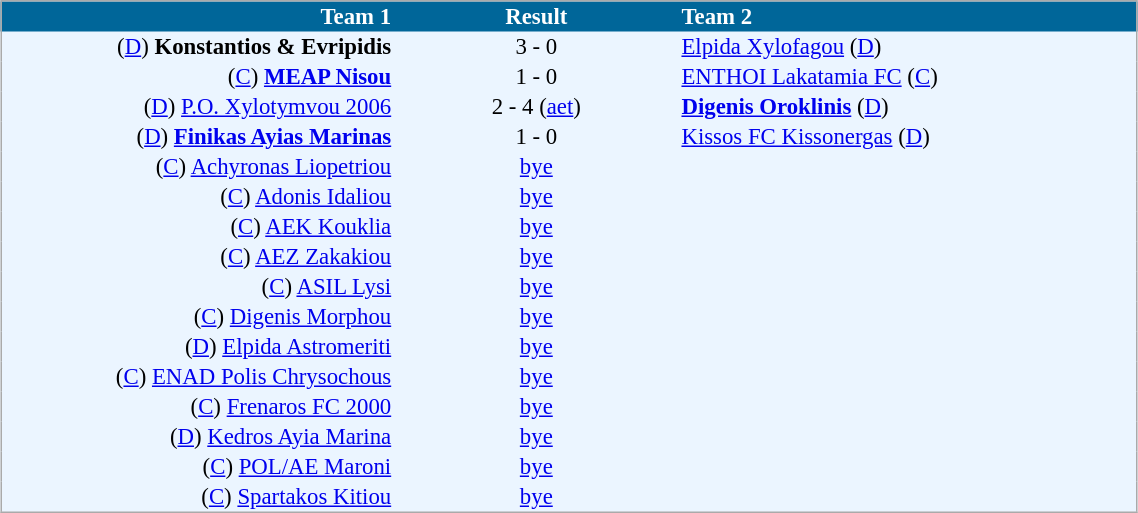<table cellspacing="0" style="background: #EBF5FF; border: 1px #aaa solid; border-collapse: collapse; font-size: 95%; margin: 1em auto;" width=60%>
<tr bgcolor=#006699 style="color:white;">
<th width=30% align="right">Team 1</th>
<th width=22% align="center">Result</th>
<th width=35% align="left">Team 2</th>
</tr>
<tr>
<td align=right>(<a href='#'>D</a>) <strong>Konstantios & Evripidis</strong></td>
<td align=center>3 - 0</td>
<td align=left><a href='#'>Elpida Xylofagou</a> (<a href='#'>D</a>)</td>
</tr>
<tr>
<td align=right>(<a href='#'>C</a>) <strong><a href='#'>MEAP Nisou</a></strong></td>
<td align=center>1 - 0</td>
<td align=left><a href='#'>ENTHOI Lakatamia FC</a> (<a href='#'>C</a>)</td>
</tr>
<tr>
<td align=right>(<a href='#'>D</a>) <a href='#'>P.O. Xylotymvou 2006</a></td>
<td align=center>2 - 4 (<a href='#'>aet</a>)</td>
<td align=left><strong><a href='#'>Digenis Oroklinis</a></strong> (<a href='#'>D</a>)</td>
</tr>
<tr>
<td align=right>(<a href='#'>D</a>) <strong><a href='#'>Finikas Ayias Marinas</a></strong></td>
<td align=center>1 - 0</td>
<td align=left><a href='#'>Kissos FC Kissonergas</a> (<a href='#'>D</a>)</td>
</tr>
<tr>
<td align=right>(<a href='#'>C</a>) <a href='#'>Achyronas Liopetriou</a></td>
<td align=center><a href='#'>bye</a></td>
<td></td>
</tr>
<tr>
<td align=right>(<a href='#'>C</a>) <a href='#'>Adonis Idaliou</a></td>
<td align=center><a href='#'>bye</a></td>
<td></td>
</tr>
<tr>
<td align=right>(<a href='#'>C</a>) <a href='#'>AEK Kouklia</a></td>
<td align=center><a href='#'>bye</a></td>
<td></td>
</tr>
<tr>
<td align=right>(<a href='#'>C</a>) <a href='#'>AEZ Zakakiou</a></td>
<td align=center><a href='#'>bye</a></td>
<td></td>
</tr>
<tr>
<td align=right>(<a href='#'>C</a>) <a href='#'>ASIL Lysi</a></td>
<td align=center><a href='#'>bye</a></td>
<td></td>
</tr>
<tr>
<td align=right>(<a href='#'>C</a>) <a href='#'>Digenis Morphou</a></td>
<td align=center><a href='#'>bye</a></td>
<td></td>
</tr>
<tr>
<td align=right>(<a href='#'>D</a>) <a href='#'>Elpida Astromeriti</a></td>
<td align=center><a href='#'>bye</a></td>
<td></td>
</tr>
<tr>
<td align=right>(<a href='#'>C</a>) <a href='#'>ENAD Polis Chrysochous</a></td>
<td align=center><a href='#'>bye</a></td>
<td></td>
</tr>
<tr>
<td align=right>(<a href='#'>C</a>) <a href='#'>Frenaros FC 2000</a></td>
<td align=center><a href='#'>bye</a></td>
<td></td>
</tr>
<tr>
<td align=right>(<a href='#'>D</a>) <a href='#'>Kedros Ayia Marina</a></td>
<td align=center><a href='#'>bye</a></td>
<td></td>
</tr>
<tr>
<td align=right>(<a href='#'>C</a>) <a href='#'>POL/AE Maroni</a></td>
<td align=center><a href='#'>bye</a></td>
<td></td>
</tr>
<tr>
<td align=right>(<a href='#'>C</a>) <a href='#'>Spartakos Kitiou</a></td>
<td align=center><a href='#'>bye</a></td>
<td></td>
</tr>
<tr>
</tr>
</table>
